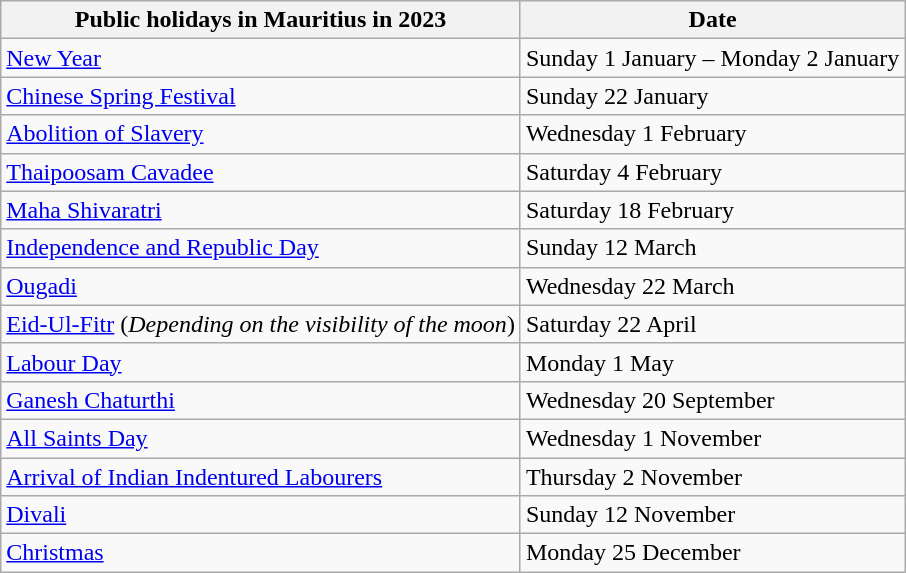<table class="wikitable collapsible" style="text-align:left;">
<tr style="text-align:left">
<th>Public holidays in Mauritius in 2023</th>
<th>Date</th>
</tr>
<tr>
<td><a href='#'>New Year</a></td>
<td>Sunday 1 January – Monday 2 January</td>
</tr>
<tr>
<td><a href='#'>Chinese Spring Festival</a></td>
<td>Sunday 22 January</td>
</tr>
<tr>
<td><a href='#'>Abolition of Slavery</a></td>
<td>Wednesday 1 February</td>
</tr>
<tr>
<td><a href='#'>Thaipoosam Cavadee</a></td>
<td>Saturday 4 February</td>
</tr>
<tr>
<td><a href='#'>Maha Shivaratri</a></td>
<td>Saturday 18 February</td>
</tr>
<tr>
<td><a href='#'>Independence and Republic Day</a></td>
<td>Sunday 12 March</td>
</tr>
<tr>
<td><a href='#'>Ougadi</a></td>
<td>Wednesday 22 March</td>
</tr>
<tr>
<td><a href='#'>Eid-Ul-Fitr</a> (<em>Depending on the visibility of the moon</em>)</td>
<td>Saturday 22 April</td>
</tr>
<tr>
<td><a href='#'>Labour Day</a></td>
<td>Monday 1 May</td>
</tr>
<tr>
<td><a href='#'>Ganesh Chaturthi</a></td>
<td>Wednesday 20 September</td>
</tr>
<tr>
<td><a href='#'>All Saints Day</a></td>
<td>Wednesday 1 November</td>
</tr>
<tr>
<td><a href='#'>Arrival of Indian Indentured Labourers</a></td>
<td>Thursday 2 November</td>
</tr>
<tr>
<td><a href='#'>Divali</a></td>
<td>Sunday 12 November</td>
</tr>
<tr>
<td><a href='#'>Christmas</a></td>
<td>Monday 25 December</td>
</tr>
</table>
